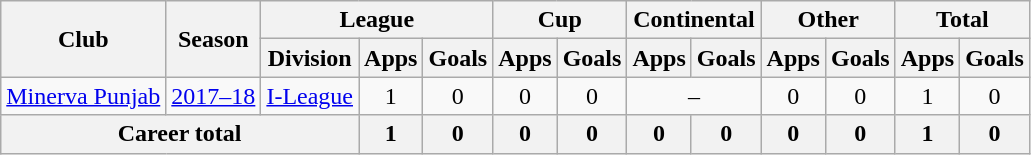<table class="wikitable" style="text-align: center">
<tr>
<th rowspan="2">Club</th>
<th rowspan="2">Season</th>
<th colspan="3">League</th>
<th colspan="2">Cup</th>
<th colspan="2">Continental</th>
<th colspan="2">Other</th>
<th colspan="2">Total</th>
</tr>
<tr>
<th>Division</th>
<th>Apps</th>
<th>Goals</th>
<th>Apps</th>
<th>Goals</th>
<th>Apps</th>
<th>Goals</th>
<th>Apps</th>
<th>Goals</th>
<th>Apps</th>
<th>Goals</th>
</tr>
<tr>
<td><a href='#'>Minerva Punjab</a></td>
<td><a href='#'>2017–18</a></td>
<td><a href='#'>I-League</a></td>
<td>1</td>
<td>0</td>
<td>0</td>
<td>0</td>
<td colspan="2">–</td>
<td>0</td>
<td>0</td>
<td>1</td>
<td>0</td>
</tr>
<tr>
<th colspan="3"><strong>Career total</strong></th>
<th>1</th>
<th>0</th>
<th>0</th>
<th>0</th>
<th>0</th>
<th>0</th>
<th>0</th>
<th>0</th>
<th>1</th>
<th>0</th>
</tr>
</table>
